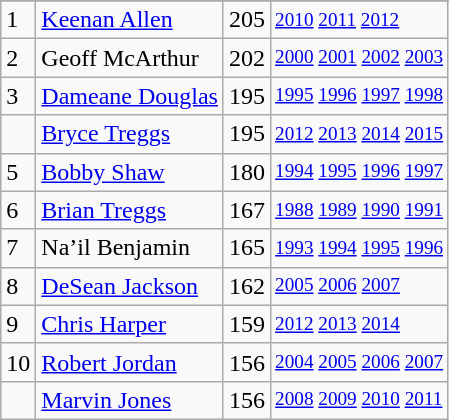<table class="wikitable">
<tr>
</tr>
<tr>
<td>1</td>
<td><a href='#'>Keenan Allen</a></td>
<td>205</td>
<td style="font-size:80%;"><a href='#'>2010</a> <a href='#'>2011</a> <a href='#'>2012</a></td>
</tr>
<tr>
<td>2</td>
<td>Geoff McArthur</td>
<td>202</td>
<td style="font-size:80%;"><a href='#'>2000</a> <a href='#'>2001</a> <a href='#'>2002</a> <a href='#'>2003</a></td>
</tr>
<tr>
<td>3</td>
<td><a href='#'>Dameane Douglas</a></td>
<td>195</td>
<td style="font-size:80%;"><a href='#'>1995</a> <a href='#'>1996</a> <a href='#'>1997</a> <a href='#'>1998</a></td>
</tr>
<tr>
<td></td>
<td><a href='#'>Bryce Treggs</a></td>
<td>195</td>
<td style="font-size:80%;"><a href='#'>2012</a> <a href='#'>2013</a> <a href='#'>2014</a> <a href='#'>2015</a></td>
</tr>
<tr>
<td>5</td>
<td><a href='#'>Bobby Shaw</a></td>
<td>180</td>
<td style="font-size:80%;"><a href='#'>1994</a> <a href='#'>1995</a> <a href='#'>1996</a> <a href='#'>1997</a></td>
</tr>
<tr>
<td>6</td>
<td><a href='#'>Brian Treggs</a></td>
<td>167</td>
<td style="font-size:80%;"><a href='#'>1988</a> <a href='#'>1989</a> <a href='#'>1990</a> <a href='#'>1991</a></td>
</tr>
<tr>
<td>7</td>
<td>Na’il Benjamin</td>
<td>165</td>
<td style="font-size:80%;"><a href='#'>1993</a> <a href='#'>1994</a> <a href='#'>1995</a> <a href='#'>1996</a></td>
</tr>
<tr>
<td>8</td>
<td><a href='#'>DeSean Jackson</a></td>
<td>162</td>
<td style="font-size:80%;"><a href='#'>2005</a> <a href='#'>2006</a> <a href='#'>2007</a></td>
</tr>
<tr>
<td>9</td>
<td><a href='#'>Chris Harper</a></td>
<td>159</td>
<td style="font-size:80%;"><a href='#'>2012</a> <a href='#'>2013</a> <a href='#'>2014</a></td>
</tr>
<tr>
<td>10</td>
<td><a href='#'>Robert Jordan</a></td>
<td>156</td>
<td style="font-size:80%;"><a href='#'>2004</a> <a href='#'>2005</a> <a href='#'>2006</a> <a href='#'>2007</a></td>
</tr>
<tr>
<td></td>
<td><a href='#'>Marvin Jones</a></td>
<td>156</td>
<td style="font-size:80%;"><a href='#'>2008</a> <a href='#'>2009</a> <a href='#'>2010</a> <a href='#'>2011</a></td>
</tr>
</table>
